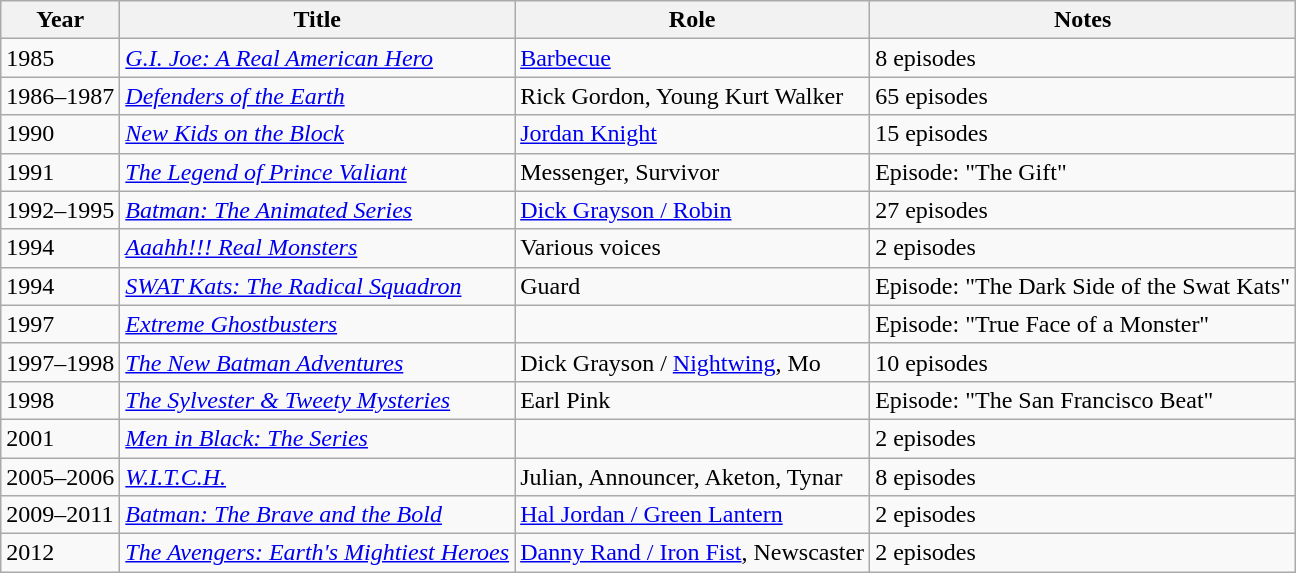<table class="wikitable sortable">
<tr>
<th>Year</th>
<th>Title</th>
<th>Role</th>
<th>Notes</th>
</tr>
<tr>
<td>1985</td>
<td><em><a href='#'>G.I. Joe: A Real American Hero</a></em></td>
<td><a href='#'>Barbecue</a></td>
<td>8 episodes</td>
</tr>
<tr>
<td>1986–1987</td>
<td><em><a href='#'>Defenders of the Earth</a></em></td>
<td>Rick Gordon, Young Kurt Walker</td>
<td>65 episodes</td>
</tr>
<tr>
<td>1990</td>
<td><em><a href='#'>New Kids on the Block</a></em></td>
<td><a href='#'>Jordan Knight</a></td>
<td>15 episodes</td>
</tr>
<tr>
<td>1991</td>
<td><em><a href='#'>The Legend of Prince Valiant</a></em></td>
<td>Messenger, Survivor</td>
<td>Episode: "The Gift"</td>
</tr>
<tr>
<td>1992–1995</td>
<td><em><a href='#'>Batman: The Animated Series</a></em></td>
<td><a href='#'>Dick Grayson / Robin</a></td>
<td>27 episodes</td>
</tr>
<tr>
<td>1994</td>
<td><em><a href='#'>Aaahh!!! Real Monsters</a></em></td>
<td>Various voices</td>
<td>2 episodes</td>
</tr>
<tr>
<td>1994</td>
<td><em><a href='#'>SWAT Kats: The Radical Squadron</a></em></td>
<td>Guard</td>
<td>Episode: "The Dark Side of the Swat Kats"</td>
</tr>
<tr>
<td>1997</td>
<td><em><a href='#'>Extreme Ghostbusters</a></em></td>
<td></td>
<td>Episode: "True Face of a Monster"</td>
</tr>
<tr>
<td>1997–1998</td>
<td><em><a href='#'>The New Batman Adventures</a></em></td>
<td>Dick Grayson / <a href='#'>Nightwing</a>, Mo</td>
<td>10 episodes</td>
</tr>
<tr>
<td>1998</td>
<td><em><a href='#'>The Sylvester & Tweety Mysteries</a></em></td>
<td>Earl Pink</td>
<td>Episode: "The San Francisco Beat"</td>
</tr>
<tr>
<td>2001</td>
<td><em><a href='#'>Men in Black: The Series</a></em></td>
<td></td>
<td>2 episodes</td>
</tr>
<tr>
<td>2005–2006</td>
<td><em><a href='#'>W.I.T.C.H.</a></em></td>
<td>Julian, Announcer, Aketon, Tynar</td>
<td>8 episodes</td>
</tr>
<tr>
<td>2009–2011</td>
<td><em><a href='#'>Batman: The Brave and the Bold</a></em></td>
<td><a href='#'>Hal Jordan / Green Lantern</a></td>
<td>2 episodes</td>
</tr>
<tr>
<td>2012</td>
<td><em><a href='#'>The Avengers: Earth's Mightiest Heroes</a></em></td>
<td><a href='#'>Danny Rand / Iron Fist</a>, Newscaster</td>
<td>2 episodes</td>
</tr>
</table>
